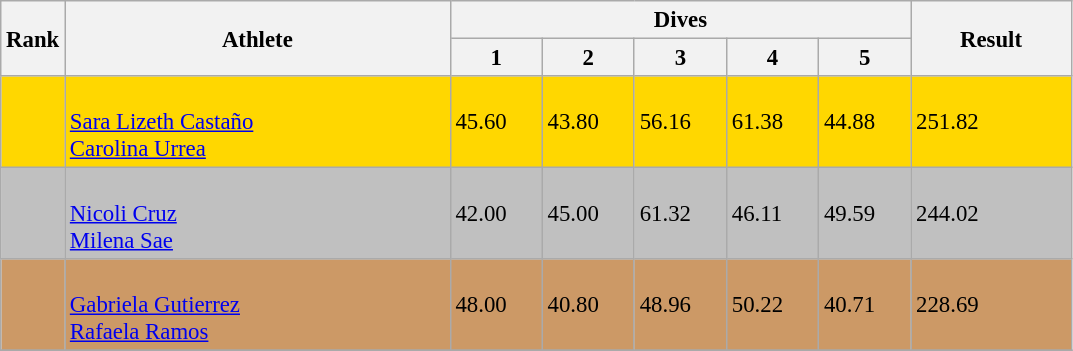<table class="wikitable" style="font-size:95%" style="width:35em;" style="text-align:center">
<tr>
<th rowspan=2>Rank</th>
<th rowspan=2 width=250>Athlete</th>
<th colspan=5 width=300>Dives</th>
<th rowspan=2 width=100>Result</th>
</tr>
<tr>
<th>1</th>
<th>2</th>
<th>3</th>
<th>4</th>
<th>5</th>
</tr>
<tr bgcolor=gold>
<td></td>
<td align=left><br><a href='#'>Sara Lizeth Castaño</a><br><a href='#'>Carolina Urrea</a></td>
<td>45.60</td>
<td>43.80</td>
<td>56.16</td>
<td>61.38</td>
<td>44.88</td>
<td>251.82</td>
</tr>
<tr bgcolor=silver>
<td></td>
<td align=left><br><a href='#'>Nicoli Cruz</a><br><a href='#'>Milena Sae</a></td>
<td>42.00</td>
<td>45.00</td>
<td>61.32</td>
<td>46.11</td>
<td>49.59</td>
<td>244.02</td>
</tr>
<tr bgcolor=cc9966>
<td></td>
<td align=left><br><a href='#'>Gabriela Gutierrez</a><br><a href='#'>Rafaela Ramos</a></td>
<td>48.00</td>
<td>40.80</td>
<td>48.96</td>
<td>50.22</td>
<td>40.71</td>
<td>228.69</td>
</tr>
<tr>
</tr>
</table>
